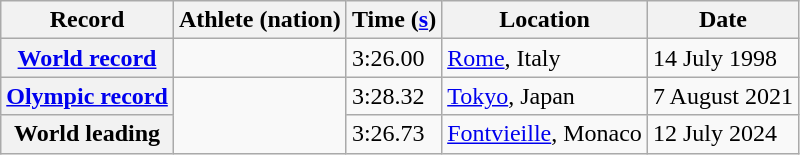<table class="wikitable">
<tr>
<th scope="col">Record</th>
<th scope="col">Athlete (nation)</th>
<th scope="col">Time (<a href='#'>s</a>)</th>
<th scope="col">Location</th>
<th scope="col">Date</th>
</tr>
<tr>
<th scope="row"><a href='#'>World record</a></th>
<td></td>
<td>3:26.00</td>
<td><a href='#'>Rome</a>, Italy</td>
<td>14 July 1998</td>
</tr>
<tr>
<th scope="row"><a href='#'>Olympic record</a></th>
<td rowspan="2"></td>
<td>3:28.32</td>
<td><a href='#'>Tokyo</a>, Japan</td>
<td>7 August 2021</td>
</tr>
<tr>
<th scope="row">World leading</th>
<td>3:26.73</td>
<td><a href='#'>Fontvieille</a>, Monaco</td>
<td>12 July 2024</td>
</tr>
</table>
